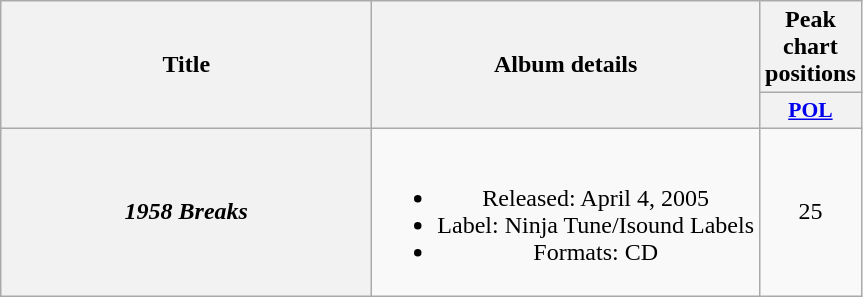<table class="wikitable plainrowheaders" style="text-align:center;">
<tr>
<th scope="col" rowspan="2" style="width:15em;">Title</th>
<th scope="col" rowspan="2">Album details</th>
<th scope="col">Peak chart positions</th>
</tr>
<tr>
<th scope="col" style="width:3em;font-size:90%;"><a href='#'>POL</a><br></th>
</tr>
<tr>
<th scope="row"><em>1958 Breaks</em></th>
<td><br><ul><li>Released: April 4, 2005</li><li>Label: Ninja Tune/Isound Labels</li><li>Formats: CD</li></ul></td>
<td>25</td>
</tr>
</table>
